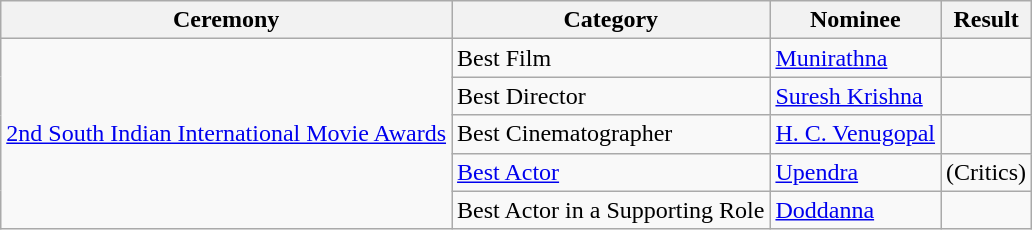<table class="wikitable">
<tr>
<th>Ceremony</th>
<th>Category</th>
<th>Nominee</th>
<th>Result</th>
</tr>
<tr>
<td rowspan="5"><a href='#'>2nd South Indian International Movie Awards</a></td>
<td>Best Film</td>
<td><a href='#'>Munirathna</a></td>
<td></td>
</tr>
<tr>
<td>Best Director</td>
<td><a href='#'>Suresh Krishna</a></td>
<td></td>
</tr>
<tr>
<td>Best Cinematographer</td>
<td><a href='#'>H. C. Venugopal</a></td>
<td></td>
</tr>
<tr>
<td><a href='#'>Best Actor</a></td>
<td><a href='#'>Upendra</a></td>
<td> (Critics)</td>
</tr>
<tr>
<td>Best Actor in a Supporting Role</td>
<td><a href='#'>Doddanna</a></td>
<td></td>
</tr>
</table>
